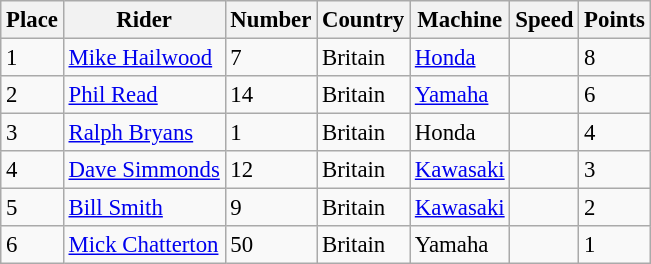<table class="wikitable" style="font-size: 95%;">
<tr>
<th>Place</th>
<th>Rider</th>
<th>Number</th>
<th>Country</th>
<th>Machine</th>
<th>Speed</th>
<th>Points</th>
</tr>
<tr>
<td>1</td>
<td> <a href='#'>Mike Hailwood</a></td>
<td>7</td>
<td>Britain</td>
<td><a href='#'>Honda</a></td>
<td></td>
<td>8</td>
</tr>
<tr>
<td>2</td>
<td> <a href='#'>Phil Read</a></td>
<td>14</td>
<td>Britain</td>
<td><a href='#'>Yamaha</a></td>
<td></td>
<td>6</td>
</tr>
<tr>
<td>3</td>
<td> <a href='#'>Ralph Bryans</a></td>
<td>1</td>
<td>Britain</td>
<td>Honda</td>
<td></td>
<td>4</td>
</tr>
<tr>
<td>4</td>
<td> <a href='#'>Dave Simmonds</a></td>
<td>12</td>
<td>Britain</td>
<td><a href='#'>Kawasaki</a></td>
<td></td>
<td>3</td>
</tr>
<tr>
<td>5</td>
<td> <a href='#'>Bill Smith</a></td>
<td>9</td>
<td>Britain</td>
<td><a href='#'>Kawasaki</a></td>
<td></td>
<td>2</td>
</tr>
<tr>
<td>6</td>
<td> <a href='#'>Mick Chatterton</a></td>
<td>50</td>
<td>Britain</td>
<td>Yamaha</td>
<td></td>
<td>1</td>
</tr>
</table>
